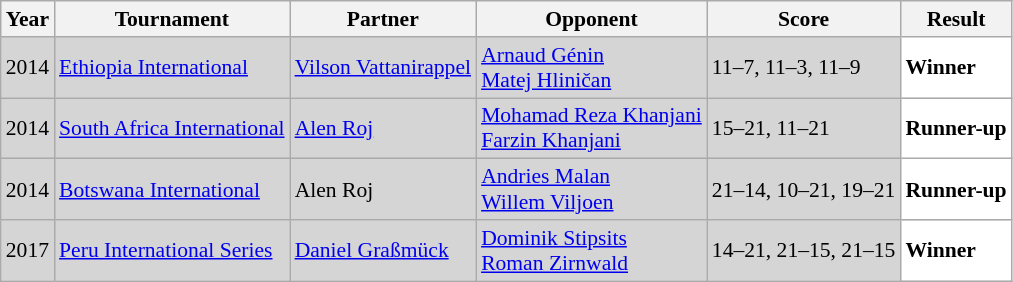<table class="sortable wikitable" style="font-size: 90%;">
<tr>
<th>Year</th>
<th>Tournament</th>
<th>Partner</th>
<th>Opponent</th>
<th>Score</th>
<th>Result</th>
</tr>
<tr style="background:#D5D5D5">
<td align="center">2014</td>
<td align="left"><a href='#'>Ethiopia International</a></td>
<td align="left"> <a href='#'>Vilson Vattanirappel</a></td>
<td align="left"> <a href='#'>Arnaud Génin</a><br> <a href='#'>Matej Hliničan</a></td>
<td align="left">11–7, 11–3, 11–9</td>
<td style="text-align:left; background:white"> <strong>Winner</strong></td>
</tr>
<tr style="background:#D5D5D5">
<td align="center">2014</td>
<td align="left"><a href='#'>South Africa International</a></td>
<td align="left"> <a href='#'>Alen Roj</a></td>
<td align="left"> <a href='#'>Mohamad Reza Khanjani</a><br> <a href='#'>Farzin Khanjani</a></td>
<td align="left">15–21, 11–21</td>
<td style="text-align:left; background:white"> <strong>Runner-up</strong></td>
</tr>
<tr style="background:#D5D5D5">
<td align="center">2014</td>
<td align="left"><a href='#'>Botswana International</a></td>
<td align="left"> Alen Roj</td>
<td align="left"> <a href='#'>Andries Malan</a><br> <a href='#'>Willem Viljoen</a></td>
<td align="left">21–14, 10–21, 19–21</td>
<td style="text-align:left; background:white"> <strong>Runner-up</strong></td>
</tr>
<tr style="background:#D5D5D5">
<td align="center">2017</td>
<td align="left"><a href='#'>Peru International Series</a></td>
<td align="left"> <a href='#'>Daniel Graßmück</a></td>
<td align="left"> <a href='#'>Dominik Stipsits</a><br> <a href='#'>Roman Zirnwald</a></td>
<td align="left">14–21, 21–15, 21–15</td>
<td style="text-align:left; background:white"> <strong>Winner</strong></td>
</tr>
</table>
